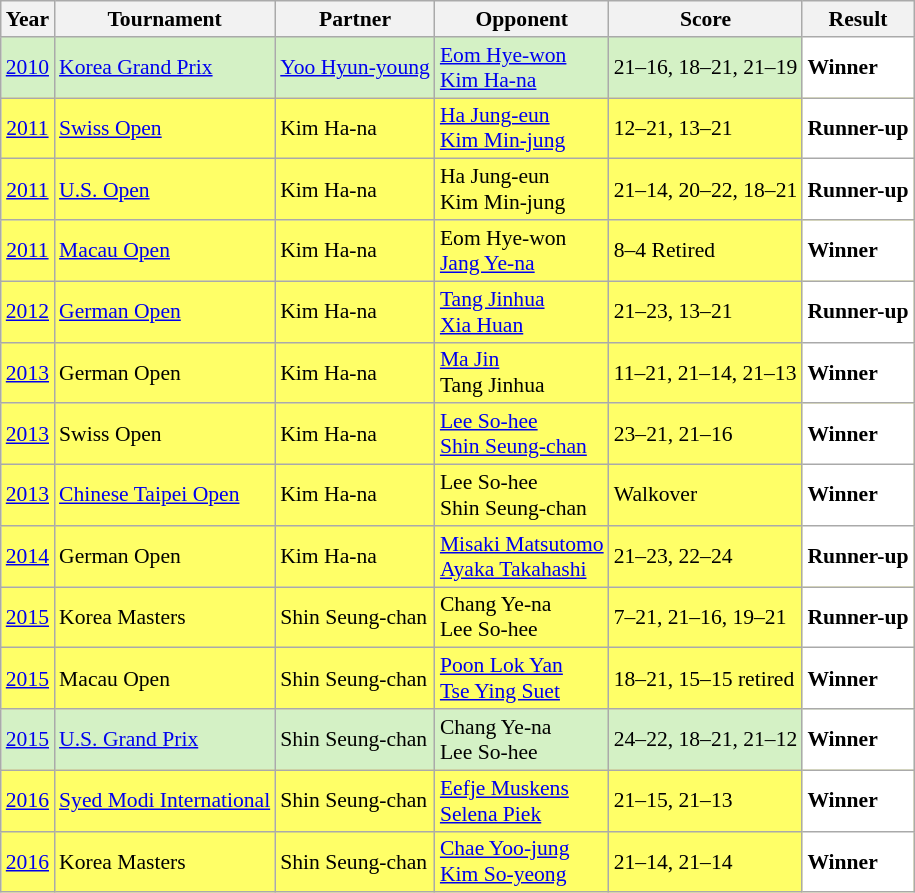<table class="sortable wikitable" style="font-size: 90%;">
<tr>
<th>Year</th>
<th>Tournament</th>
<th>Partner</th>
<th>Opponent</th>
<th>Score</th>
<th>Result</th>
</tr>
<tr style="background:#D4F1C5">
<td align="center"><a href='#'>2010</a></td>
<td align="left"><a href='#'>Korea Grand Prix</a></td>
<td align="left"> <a href='#'>Yoo Hyun-young</a></td>
<td align="left"> <a href='#'>Eom Hye-won</a> <br>  <a href='#'>Kim Ha-na</a></td>
<td align="left">21–16, 18–21, 21–19</td>
<td style="text-align:left; background:white"> <strong>Winner</strong></td>
</tr>
<tr style="background:#FFFF67">
<td align="center"><a href='#'>2011</a></td>
<td align="left"><a href='#'>Swiss Open</a></td>
<td align="left"> Kim Ha-na</td>
<td align="left"> <a href='#'>Ha Jung-eun</a> <br>  <a href='#'>Kim Min-jung</a></td>
<td align="left">12–21, 13–21</td>
<td style="text-align:left; background:white"> <strong>Runner-up</strong></td>
</tr>
<tr style="background:#FFFF67">
<td align="center"><a href='#'>2011</a></td>
<td align="left"><a href='#'>U.S. Open</a></td>
<td align="left"> Kim Ha-na</td>
<td align="left"> Ha Jung-eun <br>  Kim Min-jung</td>
<td align="left">21–14, 20–22, 18–21</td>
<td style="text-align:left; background:white"> <strong>Runner-up</strong></td>
</tr>
<tr style="background:#FFFF67">
<td align="center"><a href='#'>2011</a></td>
<td align="left"><a href='#'>Macau Open</a></td>
<td align="left"> Kim Ha-na</td>
<td align="left"> Eom Hye-won <br>  <a href='#'>Jang Ye-na</a></td>
<td align="left">8–4 Retired</td>
<td style="text-align:left; background:white"> <strong>Winner</strong></td>
</tr>
<tr style="background:#FFFF67">
<td align="center"><a href='#'>2012</a></td>
<td align="left"><a href='#'>German Open</a></td>
<td align="left"> Kim Ha-na</td>
<td align="left"> <a href='#'>Tang Jinhua</a> <br>  <a href='#'>Xia Huan</a></td>
<td align="left">21–23, 13–21</td>
<td style="text-align:left; background:white"> <strong>Runner-up</strong></td>
</tr>
<tr style="background:#FFFF67">
<td align="center"><a href='#'>2013</a></td>
<td align="left">German Open</td>
<td align="left"> Kim Ha-na</td>
<td align="left"> <a href='#'>Ma Jin</a> <br>  Tang Jinhua</td>
<td align="left">11–21, 21–14, 21–13</td>
<td style="text-align:left; background:white"> <strong>Winner</strong></td>
</tr>
<tr style="background:#FFFF67">
<td align="center"><a href='#'>2013</a></td>
<td align="left">Swiss Open</td>
<td align="left"> Kim Ha-na</td>
<td align="left"> <a href='#'>Lee So-hee</a> <br>  <a href='#'>Shin Seung-chan</a></td>
<td align="left">23–21, 21–16</td>
<td style="text-align:left; background:white"> <strong>Winner</strong></td>
</tr>
<tr style="background:#FFFF67">
<td align="center"><a href='#'>2013</a></td>
<td align="left"><a href='#'>Chinese Taipei Open</a></td>
<td align="left"> Kim Ha-na</td>
<td align="left"> Lee So-hee <br>  Shin Seung-chan</td>
<td align="left">Walkover</td>
<td style="text-align:left; background:white"> <strong>Winner</strong></td>
</tr>
<tr style="background:#FFFF67">
<td align="center"><a href='#'>2014</a></td>
<td align="left">German Open</td>
<td align="left"> Kim Ha-na</td>
<td align="left"> <a href='#'>Misaki Matsutomo</a> <br>  <a href='#'>Ayaka Takahashi</a></td>
<td align="left">21–23, 22–24</td>
<td style="text-align:left; background:white"> <strong>Runner-up</strong></td>
</tr>
<tr style="background:#FFFF67">
<td align="center"><a href='#'>2015</a></td>
<td align="left">Korea Masters</td>
<td align="left"> Shin Seung-chan</td>
<td align="left"> Chang Ye-na <br>  Lee So-hee</td>
<td align="left">7–21, 21–16, 19–21</td>
<td style="text-align:left; background:white"> <strong>Runner-up</strong></td>
</tr>
<tr style="background:#FFFF67">
<td align="center"><a href='#'>2015</a></td>
<td align="left">Macau Open</td>
<td align="left"> Shin Seung-chan</td>
<td align="left"> <a href='#'>Poon Lok Yan</a> <br>  <a href='#'>Tse Ying Suet</a></td>
<td align="left">18–21, 15–15 retired</td>
<td style="text-align:left; background:white"> <strong>Winner</strong></td>
</tr>
<tr style="background:#D4F1C5">
<td align="center"><a href='#'>2015</a></td>
<td align="left"><a href='#'>U.S. Grand Prix</a></td>
<td align="left"> Shin Seung-chan</td>
<td align="left"> Chang Ye-na <br>  Lee So-hee</td>
<td align="left">24–22, 18–21, 21–12</td>
<td style="text-align:left; background:white"> <strong>Winner</strong></td>
</tr>
<tr style="background:#FFFF67">
<td align="center"><a href='#'>2016</a></td>
<td align="left"><a href='#'>Syed Modi International</a></td>
<td align="left"> Shin Seung-chan</td>
<td align="left"> <a href='#'>Eefje Muskens</a> <br>  <a href='#'>Selena Piek</a></td>
<td align="left">21–15, 21–13</td>
<td style="text-align:left; background:white"> <strong>Winner</strong></td>
</tr>
<tr style="background:#FFFF67">
<td align="center"><a href='#'>2016</a></td>
<td align="left">Korea Masters</td>
<td align="left"> Shin Seung-chan</td>
<td align="left"> <a href='#'>Chae Yoo-jung</a> <br>  <a href='#'>Kim So-yeong</a></td>
<td align="left">21–14, 21–14</td>
<td style="text-align:left; background:white"> <strong>Winner</strong></td>
</tr>
</table>
